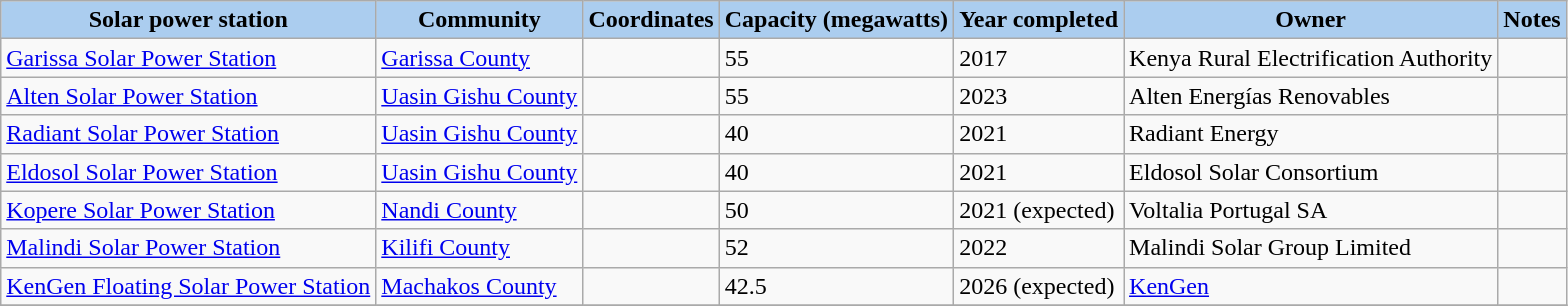<table class="wikitable sortable">
<tr>
<th style="background-color:#ABCDEF;">Solar power station</th>
<th style="background-color:#ABCDEF;">Community</th>
<th style="background-color:#ABCDEF;">Coordinates</th>
<th data-sort-type="number" style="background-color:#ABCDEF;">Capacity (megawatts)</th>
<th style="background-color:#ABCDEF;">Year completed</th>
<th style="background-color:#ABCDEF;">Owner</th>
<th style="background-color:#ABCDEF;">Notes</th>
</tr>
<tr>
<td><a href='#'>Garissa Solar Power Station</a></td>
<td><a href='#'>Garissa County</a></td>
<td></td>
<td>55</td>
<td>2017</td>
<td>Kenya Rural Electrification Authority</td>
<td></td>
</tr>
<tr>
<td><a href='#'>Alten Solar Power Station</a></td>
<td><a href='#'>Uasin Gishu County</a></td>
<td></td>
<td>55</td>
<td>2023</td>
<td>Alten Energías Renovables</td>
<td></td>
</tr>
<tr>
<td><a href='#'>Radiant Solar Power Station</a></td>
<td><a href='#'>Uasin Gishu County</a></td>
<td></td>
<td>40</td>
<td>2021</td>
<td>Radiant Energy</td>
<td></td>
</tr>
<tr>
<td><a href='#'>Eldosol Solar Power Station</a></td>
<td><a href='#'>Uasin Gishu County</a></td>
<td></td>
<td>40</td>
<td>2021</td>
<td>Eldosol Solar Consortium</td>
<td></td>
</tr>
<tr>
<td><a href='#'>Kopere Solar Power Station</a></td>
<td><a href='#'>Nandi County</a></td>
<td></td>
<td>50</td>
<td>2021 (expected)</td>
<td>Voltalia Portugal SA</td>
<td></td>
</tr>
<tr>
<td><a href='#'>Malindi Solar Power Station</a></td>
<td><a href='#'>Kilifi County</a></td>
<td></td>
<td>52</td>
<td>2022</td>
<td>Malindi Solar Group Limited</td>
<td></td>
</tr>
<tr>
<td><a href='#'>KenGen Floating Solar Power Station</a></td>
<td><a href='#'>Machakos County</a></td>
<td></td>
<td>42.5</td>
<td>2026 (expected)</td>
<td><a href='#'>KenGen</a></td>
<td></td>
</tr>
<tr>
</tr>
</table>
